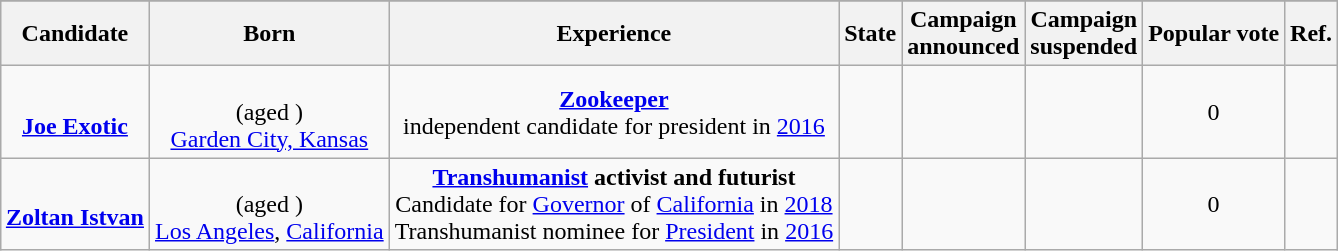<table class="wikitable sortable" style=margin:auto;text-align:center>
<tr>
</tr>
<tr>
<th>Candidate</th>
<th>Born</th>
<th>Experience</th>
<th>State</th>
<th style="width:40px;">Campaign<br>announced</th>
<th width=40>Campaign<br>suspended</th>
<th>Popular vote</th>
<th class="unsortable">Ref.</th>
</tr>
<tr>
<td><br><strong><a href='#'>Joe Exotic</a></strong></td>
<td><br>(aged )  <br> <a href='#'>Garden City, Kansas</a></td>
<td><strong><a href='#'>Zookeeper</a></strong><br>independent candidate for president in <a href='#'>2016</a></td>
<td></td>
<td></td>
<td></td>
<td>0</td>
<td></td>
</tr>
<tr>
<td><br><strong><a href='#'>Zoltan Istvan</a></strong></td>
<td><br>(aged )  <br> <a href='#'>Los Angeles</a>, <a href='#'>California</a></td>
<td><strong><a href='#'>Transhumanist</a> activist and futurist</strong><br>Candidate for <a href='#'>Governor</a> of <a href='#'>California</a> in <a href='#'>2018</a><br>Transhumanist nominee for <a href='#'>President</a> in <a href='#'>2016</a></td>
<td></td>
<td></td>
<td><br></td>
<td>0</td>
<td></td>
</tr>
</table>
